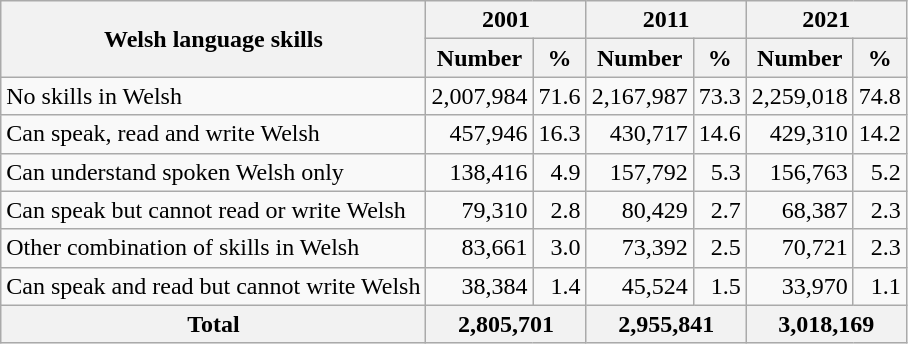<table class="wikitable sortable" style="text-align:right">
<tr>
<th rowspan="2">Welsh language skills</th>
<th colspan="2">2001</th>
<th colspan="2">2011</th>
<th colspan="2">2021</th>
</tr>
<tr>
<th>Number</th>
<th>%</th>
<th>Number</th>
<th>%</th>
<th>Number</th>
<th>%</th>
</tr>
<tr>
<td style="text-align:left">No skills in Welsh</td>
<td>2,007,984</td>
<td>71.6</td>
<td>2,167,987</td>
<td>73.3</td>
<td>2,259,018</td>
<td>74.8</td>
</tr>
<tr>
<td style="text-align:left">Can speak, read and write Welsh</td>
<td>457,946</td>
<td>16.3</td>
<td>430,717</td>
<td>14.6</td>
<td>429,310</td>
<td>14.2</td>
</tr>
<tr>
<td style="text-align:left">Can understand spoken Welsh only</td>
<td>138,416</td>
<td>4.9</td>
<td>157,792</td>
<td>5.3</td>
<td>156,763</td>
<td>5.2</td>
</tr>
<tr>
<td style="text-align:left">Can speak but cannot read or write Welsh</td>
<td>79,310</td>
<td>2.8</td>
<td>80,429</td>
<td>2.7</td>
<td>68,387</td>
<td>2.3</td>
</tr>
<tr>
<td style="text-align:left">Other combination of skills in Welsh</td>
<td>83,661</td>
<td>3.0</td>
<td>73,392</td>
<td>2.5</td>
<td>70,721</td>
<td>2.3</td>
</tr>
<tr>
<td style="text-align:left">Can speak and read but cannot write Welsh</td>
<td>38,384</td>
<td>1.4</td>
<td>45,524</td>
<td>1.5</td>
<td>33,970</td>
<td>1.1</td>
</tr>
<tr>
<th>Total</th>
<th colspan="2">2,805,701</th>
<th colspan="2">2,955,841</th>
<th colspan="2">3,018,169</th>
</tr>
</table>
